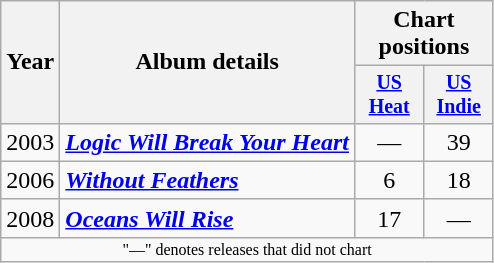<table class="wikitable" style="text-align:center;">
<tr>
<th rowspan="2">Year</th>
<th rowspan="2">Album details</th>
<th colspan="2">Chart positions</th>
</tr>
<tr style="font-size:smaller;">
<th style="width:40px;"><a href='#'>US<br>Heat</a></th>
<th style="width:40px;"><a href='#'>US<br>Indie</a></th>
</tr>
<tr>
<td>2003</td>
<td style="text-align:left;"><strong><em><a href='#'>Logic Will Break Your Heart</a></em></strong> </td>
<td>—</td>
<td>39</td>
</tr>
<tr>
<td>2006</td>
<td style="text-align:left;"><strong><em><a href='#'>Without Feathers</a></em></strong> </td>
<td>6</td>
<td>18</td>
</tr>
<tr>
<td>2008</td>
<td style="text-align:left;"><strong><em><a href='#'>Oceans Will Rise</a></em></strong> </td>
<td>17</td>
<td>—</td>
</tr>
<tr>
<td colspan="4" style="font-size:8pt">"—" denotes releases that did not chart</td>
</tr>
</table>
